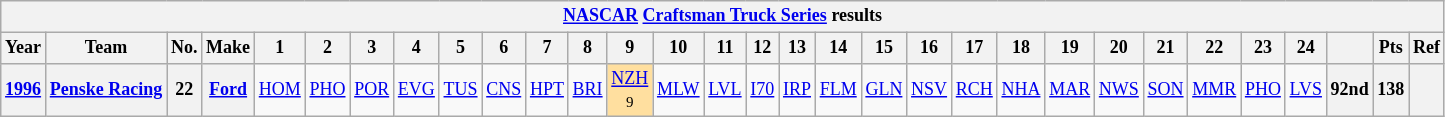<table class="wikitable" style="text-align:center; font-size:75%">
<tr>
<th colspan=45><a href='#'>NASCAR</a> <a href='#'>Craftsman Truck Series</a> results</th>
</tr>
<tr>
<th>Year</th>
<th>Team</th>
<th>No.</th>
<th>Make</th>
<th>1</th>
<th>2</th>
<th>3</th>
<th>4</th>
<th>5</th>
<th>6</th>
<th>7</th>
<th>8</th>
<th>9</th>
<th>10</th>
<th>11</th>
<th>12</th>
<th>13</th>
<th>14</th>
<th>15</th>
<th>16</th>
<th>17</th>
<th>18</th>
<th>19</th>
<th>20</th>
<th>21</th>
<th>22</th>
<th>23</th>
<th>24</th>
<th></th>
<th>Pts</th>
<th>Ref</th>
</tr>
<tr>
<th><a href='#'>1996</a></th>
<th><a href='#'>Penske Racing</a></th>
<th>22</th>
<th><a href='#'>Ford</a></th>
<td><a href='#'>HOM</a></td>
<td><a href='#'>PHO</a></td>
<td><a href='#'>POR</a></td>
<td><a href='#'>EVG</a></td>
<td><a href='#'>TUS</a></td>
<td><a href='#'>CNS</a></td>
<td><a href='#'>HPT</a></td>
<td><a href='#'>BRI</a></td>
<td style="background:#FFDF9F;"><a href='#'>NZH</a><br><small>9</small></td>
<td><a href='#'>MLW</a></td>
<td><a href='#'>LVL</a></td>
<td><a href='#'>I70</a></td>
<td><a href='#'>IRP</a></td>
<td><a href='#'>FLM</a></td>
<td><a href='#'>GLN</a></td>
<td><a href='#'>NSV</a></td>
<td><a href='#'>RCH</a></td>
<td><a href='#'>NHA</a></td>
<td><a href='#'>MAR</a></td>
<td><a href='#'>NWS</a></td>
<td><a href='#'>SON</a></td>
<td><a href='#'>MMR</a></td>
<td><a href='#'>PHO</a></td>
<td><a href='#'>LVS</a></td>
<th>92nd</th>
<th>138</th>
<th></th>
</tr>
</table>
